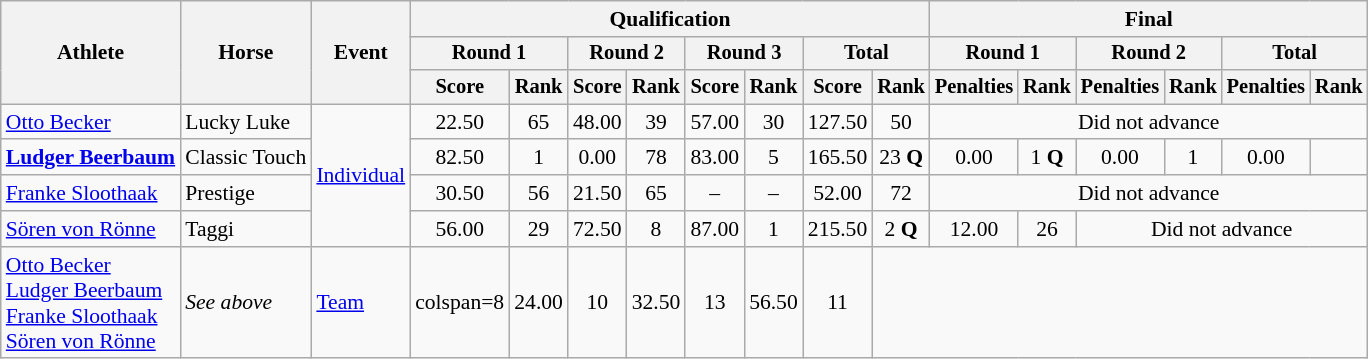<table class=wikitable style="font-size:90%">
<tr>
<th rowspan="3">Athlete</th>
<th rowspan="3">Horse</th>
<th rowspan="3">Event</th>
<th colspan="8">Qualification</th>
<th colspan="6">Final</th>
</tr>
<tr style="font-size:95%">
<th colspan=2>Round 1</th>
<th colspan=2>Round 2</th>
<th colspan=2>Round 3</th>
<th colspan=2>Total</th>
<th colspan=2>Round 1</th>
<th colspan=2>Round 2</th>
<th colspan=2>Total</th>
</tr>
<tr style="font-size:95%">
<th>Score</th>
<th>Rank</th>
<th>Score</th>
<th>Rank</th>
<th>Score</th>
<th>Rank</th>
<th>Score</th>
<th>Rank</th>
<th>Penalties</th>
<th>Rank</th>
<th>Penalties</th>
<th>Rank</th>
<th>Penalties</th>
<th>Rank</th>
</tr>
<tr align=center>
<td align=left><a href='#'>Otto Becker</a></td>
<td align=left>Lucky Luke</td>
<td align=left rowspan=4><a href='#'>Individual</a></td>
<td>22.50</td>
<td>65</td>
<td>48.00</td>
<td>39</td>
<td>57.00</td>
<td>30</td>
<td>127.50</td>
<td>50</td>
<td colspan=6>Did not advance</td>
</tr>
<tr align=center>
<td align=left><strong><a href='#'>Ludger Beerbaum</a></strong></td>
<td align=left>Classic Touch</td>
<td>82.50</td>
<td>1</td>
<td>0.00</td>
<td>78</td>
<td>83.00</td>
<td>5</td>
<td>165.50</td>
<td>23 <strong>Q</strong></td>
<td>0.00</td>
<td>1 <strong>Q</strong></td>
<td>0.00</td>
<td>1</td>
<td>0.00</td>
<td></td>
</tr>
<tr align=center>
<td align=left><a href='#'>Franke Sloothaak</a></td>
<td align=left>Prestige</td>
<td>30.50</td>
<td>56</td>
<td>21.50</td>
<td>65</td>
<td>–</td>
<td>–</td>
<td>52.00</td>
<td>72</td>
<td colspan=6>Did not advance</td>
</tr>
<tr align=center>
<td align=left><a href='#'>Sören von Rönne</a></td>
<td align=left>Taggi</td>
<td>56.00</td>
<td>29</td>
<td>72.50</td>
<td>8</td>
<td>87.00</td>
<td>1</td>
<td>215.50</td>
<td>2 <strong>Q</strong></td>
<td>12.00</td>
<td>26</td>
<td colspan=4>Did not advance</td>
</tr>
<tr align=center>
<td align=left><a href='#'>Otto Becker</a><br><a href='#'>Ludger Beerbaum</a><br><a href='#'>Franke Sloothaak</a><br><a href='#'>Sören von Rönne</a></td>
<td align=left><em>See above</em></td>
<td align=left><a href='#'>Team</a></td>
<td>colspan=8</td>
<td>24.00</td>
<td>10</td>
<td>32.50</td>
<td>13</td>
<td>56.50</td>
<td>11</td>
</tr>
</table>
